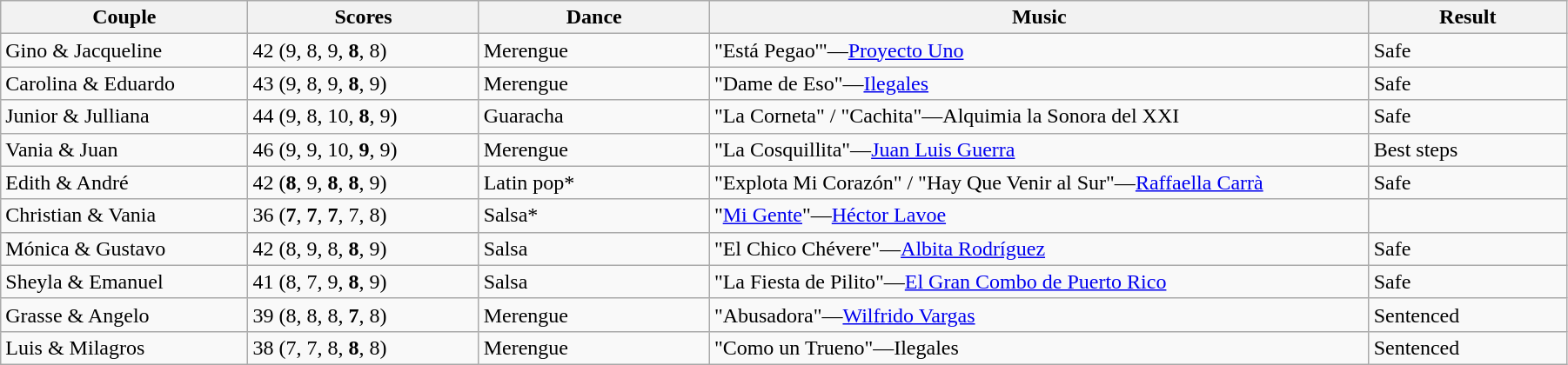<table class="wikitable sortable" style="width:95%; white-space:nowrap">
<tr>
<th style="width:15%;">Couple</th>
<th style="width:14%;">Scores</th>
<th style="width:14%;">Dance</th>
<th style="width:40%;">Music</th>
<th style="width:12%;">Result</th>
</tr>
<tr>
<td>Gino & Jacqueline</td>
<td>42 (9, 8, 9, <strong>8</strong>, 8)</td>
<td>Merengue</td>
<td>"Está Pegao'"—<a href='#'>Proyecto Uno</a></td>
<td>Safe</td>
</tr>
<tr>
<td>Carolina & Eduardo</td>
<td>43 (9, 8, 9, <strong>8</strong>, 9)</td>
<td>Merengue</td>
<td>"Dame de Eso"—<a href='#'>Ilegales</a></td>
<td>Safe</td>
</tr>
<tr>
<td>Junior & Julliana</td>
<td>44 (9, 8, 10, <strong>8</strong>, 9)</td>
<td>Guaracha</td>
<td>"La Corneta" / "Cachita"—Alquimia la Sonora del XXI</td>
<td>Safe</td>
</tr>
<tr>
<td>Vania & Juan</td>
<td>46 (9, 9, 10, <strong>9</strong>, 9)</td>
<td>Merengue</td>
<td>"La Cosquillita"—<a href='#'>Juan Luis Guerra</a></td>
<td>Best steps</td>
</tr>
<tr>
<td>Edith & André</td>
<td>42 (<strong>8</strong>, 9, <strong>8</strong>, <strong>8</strong>, 9)</td>
<td>Latin pop*</td>
<td>"Explota Mi Corazón" / "Hay Que Venir al Sur"—<a href='#'>Raffaella Carrà</a></td>
<td>Safe</td>
</tr>
<tr>
<td>Christian & Vania</td>
<td>36 (<strong>7</strong>, <strong>7</strong>, <strong>7</strong>, 7, 8)</td>
<td>Salsa*</td>
<td>"<a href='#'>Mi Gente</a>"—<a href='#'>Héctor Lavoe</a></td>
<td></td>
</tr>
<tr>
<td>Mónica & Gustavo</td>
<td>42 (8, 9, 8, <strong>8</strong>, 9)</td>
<td>Salsa</td>
<td>"El Chico Chévere"—<a href='#'>Albita Rodríguez</a></td>
<td>Safe</td>
</tr>
<tr>
<td>Sheyla & Emanuel</td>
<td>41 (8, 7, 9, <strong>8</strong>, 9)</td>
<td>Salsa</td>
<td>"La Fiesta de Pilito"—<a href='#'>El Gran Combo de Puerto Rico</a></td>
<td>Safe</td>
</tr>
<tr>
<td>Grasse & Angelo</td>
<td>39 (8, 8, 8, <strong>7</strong>, 8)</td>
<td>Merengue</td>
<td>"Abusadora"—<a href='#'>Wilfrido Vargas</a></td>
<td>Sentenced</td>
</tr>
<tr>
<td>Luis & Milagros</td>
<td>38 (7, 7, 8, <strong>8</strong>, 8)</td>
<td>Merengue</td>
<td>"Como un Trueno"—Ilegales</td>
<td>Sentenced</td>
</tr>
</table>
